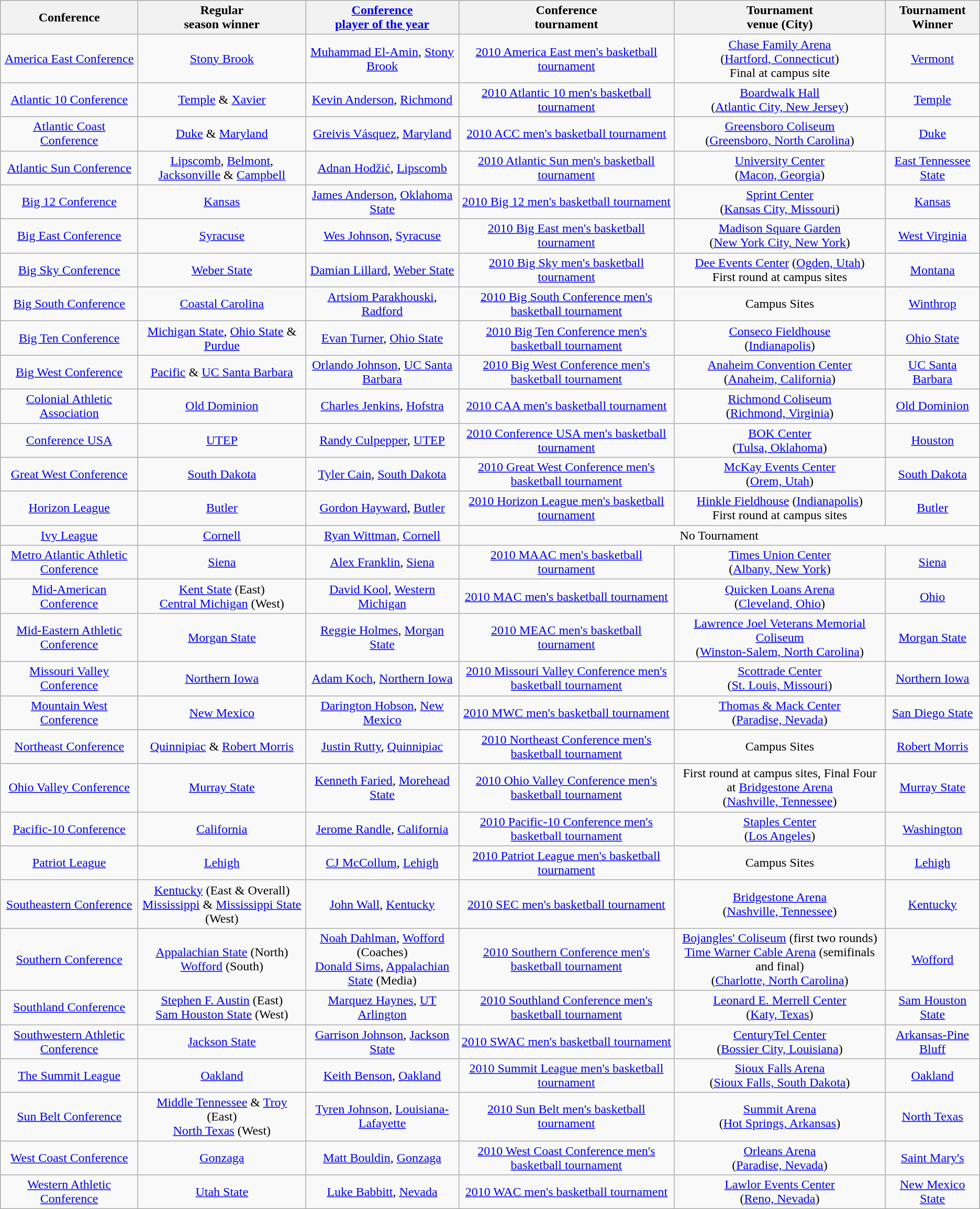<table class="wikitable" style="text-align:center;">
<tr>
<th>Conference</th>
<th>Regular <br> season winner</th>
<th><a href='#'>Conference <br> player of the year</a></th>
<th>Conference <br> tournament</th>
<th>Tournament <br> venue (City)</th>
<th>Tournament <br> Winner</th>
</tr>
<tr>
<td><a href='#'>America East Conference</a></td>
<td><a href='#'>Stony Brook</a></td>
<td><a href='#'>Muhammad El-Amin</a>, <a href='#'>Stony Brook</a></td>
<td><a href='#'>2010 America East men's basketball tournament</a></td>
<td><a href='#'>Chase Family Arena</a> <br>(<a href='#'>Hartford, Connecticut</a>) <br>Final at campus site</td>
<td><a href='#'>Vermont</a></td>
</tr>
<tr>
<td><a href='#'>Atlantic 10 Conference</a></td>
<td><a href='#'>Temple</a> & <a href='#'>Xavier</a></td>
<td><a href='#'>Kevin Anderson</a>, <a href='#'>Richmond</a></td>
<td><a href='#'>2010 Atlantic 10 men's basketball tournament</a></td>
<td><a href='#'>Boardwalk Hall</a> <br>(<a href='#'>Atlantic City, New Jersey</a>)</td>
<td><a href='#'>Temple</a></td>
</tr>
<tr>
<td><a href='#'>Atlantic Coast Conference</a></td>
<td><a href='#'>Duke</a> & <a href='#'>Maryland</a></td>
<td><a href='#'>Greivis Vásquez</a>, <a href='#'>Maryland</a></td>
<td><a href='#'>2010 ACC men's basketball tournament</a></td>
<td><a href='#'>Greensboro Coliseum</a><br>(<a href='#'>Greensboro, North Carolina</a>)</td>
<td><a href='#'>Duke</a></td>
</tr>
<tr>
<td><a href='#'>Atlantic Sun Conference</a></td>
<td><a href='#'>Lipscomb</a>, <a href='#'>Belmont</a>, <a href='#'>Jacksonville</a> & <a href='#'>Campbell</a></td>
<td><a href='#'>Adnan Hodžić</a>, <a href='#'>Lipscomb</a></td>
<td><a href='#'>2010 Atlantic Sun men's basketball tournament</a></td>
<td><a href='#'>University Center</a><br>(<a href='#'>Macon, Georgia</a>)</td>
<td><a href='#'>East Tennessee State</a></td>
</tr>
<tr>
<td><a href='#'>Big 12 Conference</a></td>
<td><a href='#'>Kansas</a></td>
<td><a href='#'>James Anderson</a>, <a href='#'>Oklahoma State</a></td>
<td><a href='#'>2010 Big 12 men's basketball tournament</a></td>
<td><a href='#'>Sprint Center</a><br>(<a href='#'>Kansas City, Missouri</a>)</td>
<td><a href='#'>Kansas</a></td>
</tr>
<tr>
<td><a href='#'>Big East Conference</a></td>
<td><a href='#'>Syracuse</a></td>
<td><a href='#'>Wes Johnson</a>, <a href='#'>Syracuse</a></td>
<td><a href='#'>2010 Big East men's basketball tournament</a></td>
<td><a href='#'>Madison Square Garden</a><br>(<a href='#'>New York City, New York</a>)</td>
<td><a href='#'>West Virginia</a></td>
</tr>
<tr>
<td><a href='#'>Big Sky Conference</a></td>
<td><a href='#'>Weber State</a></td>
<td><a href='#'>Damian Lillard</a>, <a href='#'>Weber State</a></td>
<td><a href='#'>2010 Big Sky men's basketball tournament</a></td>
<td><a href='#'>Dee Events Center</a> (<a href='#'>Ogden, Utah</a>) <br>First round at campus sites</td>
<td><a href='#'>Montana</a></td>
</tr>
<tr>
<td><a href='#'>Big South Conference</a></td>
<td><a href='#'>Coastal Carolina</a></td>
<td><a href='#'>Artsiom Parakhouski</a>, <a href='#'>Radford</a></td>
<td><a href='#'>2010 Big South Conference men's basketball tournament</a></td>
<td>Campus Sites</td>
<td><a href='#'>Winthrop</a></td>
</tr>
<tr>
<td><a href='#'>Big Ten Conference</a></td>
<td><a href='#'>Michigan State</a>, <a href='#'>Ohio State</a> & <a href='#'>Purdue</a></td>
<td><a href='#'>Evan Turner</a>, <a href='#'>Ohio State</a></td>
<td><a href='#'>2010 Big Ten Conference men's basketball tournament</a></td>
<td><a href='#'>Conseco Fieldhouse</a><br>(<a href='#'>Indianapolis</a>)</td>
<td><a href='#'>Ohio State</a></td>
</tr>
<tr>
<td><a href='#'>Big West Conference</a></td>
<td><a href='#'>Pacific</a> & <a href='#'>UC Santa Barbara</a></td>
<td><a href='#'>Orlando Johnson</a>, <a href='#'>UC Santa Barbara</a></td>
<td><a href='#'>2010 Big West Conference men's basketball tournament</a></td>
<td><a href='#'>Anaheim Convention Center</a><br>(<a href='#'>Anaheim, California</a>)</td>
<td><a href='#'>UC Santa Barbara</a></td>
</tr>
<tr>
<td><a href='#'>Colonial Athletic Association</a></td>
<td><a href='#'>Old Dominion</a></td>
<td><a href='#'>Charles Jenkins</a>, <a href='#'>Hofstra</a></td>
<td><a href='#'>2010 CAA men's basketball tournament</a></td>
<td><a href='#'>Richmond Coliseum</a><br>(<a href='#'>Richmond, Virginia</a>)</td>
<td><a href='#'>Old Dominion</a></td>
</tr>
<tr>
<td><a href='#'>Conference USA</a></td>
<td><a href='#'>UTEP</a></td>
<td><a href='#'>Randy Culpepper</a>, <a href='#'>UTEP</a></td>
<td><a href='#'>2010 Conference USA men's basketball tournament</a></td>
<td><a href='#'>BOK Center</a><br>(<a href='#'>Tulsa, Oklahoma</a>)</td>
<td><a href='#'>Houston</a></td>
</tr>
<tr>
<td><a href='#'>Great West Conference</a></td>
<td><a href='#'>South Dakota</a></td>
<td><a href='#'>Tyler Cain</a>, <a href='#'>South Dakota</a></td>
<td><a href='#'>2010 Great West Conference men's basketball tournament</a></td>
<td><a href='#'>McKay Events Center</a><br>(<a href='#'>Orem, Utah</a>)</td>
<td><a href='#'>South Dakota</a></td>
</tr>
<tr>
<td><a href='#'>Horizon League</a></td>
<td><a href='#'>Butler</a></td>
<td><a href='#'>Gordon Hayward</a>, <a href='#'>Butler</a></td>
<td><a href='#'>2010 Horizon League men's basketball tournament</a></td>
<td><a href='#'>Hinkle Fieldhouse</a> (<a href='#'>Indianapolis</a>) <br>First round at campus sites</td>
<td><a href='#'>Butler</a></td>
</tr>
<tr>
<td><a href='#'>Ivy League</a></td>
<td><a href='#'>Cornell</a></td>
<td><a href='#'>Ryan Wittman</a>, <a href='#'>Cornell</a></td>
<td colspan=3>No Tournament</td>
</tr>
<tr>
<td><a href='#'>Metro Atlantic Athletic Conference</a></td>
<td><a href='#'>Siena</a></td>
<td><a href='#'>Alex Franklin</a>, <a href='#'>Siena</a></td>
<td><a href='#'>2010 MAAC men's basketball tournament</a></td>
<td><a href='#'>Times Union Center</a><br>(<a href='#'>Albany, New York</a>)</td>
<td><a href='#'>Siena</a></td>
</tr>
<tr>
<td><a href='#'>Mid-American Conference</a></td>
<td><a href='#'>Kent State</a> (East)<br><a href='#'>Central Michigan</a> (West)</td>
<td><a href='#'>David Kool</a>, <a href='#'>Western Michigan</a></td>
<td><a href='#'>2010 MAC men's basketball tournament</a></td>
<td><a href='#'>Quicken Loans Arena</a><br>(<a href='#'>Cleveland, Ohio</a>)</td>
<td><a href='#'>Ohio</a></td>
</tr>
<tr>
<td><a href='#'>Mid-Eastern Athletic Conference</a></td>
<td><a href='#'>Morgan State</a></td>
<td><a href='#'>Reggie Holmes</a>, <a href='#'>Morgan State</a></td>
<td><a href='#'>2010 MEAC men's basketball tournament</a></td>
<td><a href='#'>Lawrence Joel Veterans Memorial Coliseum</a><br>(<a href='#'>Winston-Salem, North Carolina</a>)</td>
<td><a href='#'>Morgan State</a></td>
</tr>
<tr>
<td><a href='#'>Missouri Valley Conference</a></td>
<td><a href='#'>Northern Iowa</a></td>
<td><a href='#'>Adam Koch</a>, <a href='#'>Northern Iowa</a></td>
<td><a href='#'>2010 Missouri Valley Conference men's basketball tournament</a></td>
<td><a href='#'>Scottrade Center</a><br>(<a href='#'>St. Louis, Missouri</a>)</td>
<td><a href='#'>Northern Iowa</a></td>
</tr>
<tr>
<td><a href='#'>Mountain West Conference</a></td>
<td><a href='#'>New Mexico</a></td>
<td><a href='#'>Darington Hobson</a>, <a href='#'>New Mexico</a></td>
<td><a href='#'>2010 MWC men's basketball tournament</a></td>
<td><a href='#'>Thomas & Mack Center</a><br>(<a href='#'>Paradise, Nevada</a>)</td>
<td><a href='#'>San Diego State</a></td>
</tr>
<tr>
<td><a href='#'>Northeast Conference</a></td>
<td><a href='#'>Quinnipiac</a> & <a href='#'>Robert Morris</a></td>
<td><a href='#'>Justin Rutty</a>, <a href='#'>Quinnipiac</a></td>
<td><a href='#'>2010 Northeast Conference men's basketball tournament</a></td>
<td>Campus Sites</td>
<td><a href='#'>Robert Morris</a></td>
</tr>
<tr>
<td><a href='#'>Ohio Valley Conference</a></td>
<td><a href='#'>Murray State</a></td>
<td><a href='#'>Kenneth Faried</a>, <a href='#'>Morehead State</a></td>
<td><a href='#'>2010 Ohio Valley Conference men's basketball tournament</a></td>
<td>First round at campus sites, Final Four at <a href='#'>Bridgestone Arena</a><br>(<a href='#'>Nashville, Tennessee</a>)</td>
<td><a href='#'>Murray State</a></td>
</tr>
<tr>
<td><a href='#'>Pacific-10 Conference</a></td>
<td><a href='#'>California</a></td>
<td><a href='#'>Jerome Randle</a>, <a href='#'>California</a></td>
<td><a href='#'>2010 Pacific-10 Conference men's basketball tournament</a></td>
<td><a href='#'>Staples Center</a><br>(<a href='#'>Los Angeles</a>)</td>
<td><a href='#'>Washington</a></td>
</tr>
<tr>
<td><a href='#'>Patriot League</a></td>
<td><a href='#'>Lehigh</a></td>
<td><a href='#'>CJ McCollum</a>, <a href='#'>Lehigh</a></td>
<td><a href='#'>2010 Patriot League men's basketball tournament</a></td>
<td>Campus Sites</td>
<td><a href='#'>Lehigh</a></td>
</tr>
<tr>
<td><a href='#'>Southeastern Conference</a></td>
<td><a href='#'>Kentucky</a> (East & Overall)<br> <a href='#'>Mississippi</a> & <a href='#'>Mississippi State</a> (West)</td>
<td><a href='#'>John Wall</a>, <a href='#'>Kentucky</a></td>
<td><a href='#'>2010 SEC men's basketball tournament</a></td>
<td><a href='#'>Bridgestone Arena</a><br>(<a href='#'>Nashville, Tennessee</a>)</td>
<td><a href='#'>Kentucky</a></td>
</tr>
<tr>
<td><a href='#'>Southern Conference</a></td>
<td><a href='#'>Appalachian State</a> (North)<br><a href='#'>Wofford</a> (South)</td>
<td><a href='#'>Noah Dahlman</a>, <a href='#'>Wofford</a> (Coaches)<br><a href='#'>Donald Sims</a>, <a href='#'>Appalachian State</a> (Media)</td>
<td><a href='#'>2010 Southern Conference men's basketball tournament</a></td>
<td><a href='#'>Bojangles' Coliseum</a> (first two rounds)<br><a href='#'>Time Warner Cable Arena</a> (semifinals and final)<br>(<a href='#'>Charlotte, North Carolina</a>)</td>
<td><a href='#'>Wofford</a></td>
</tr>
<tr>
<td><a href='#'>Southland Conference</a></td>
<td><a href='#'>Stephen F. Austin</a> (East)<br><a href='#'>Sam Houston State</a> (West)</td>
<td><a href='#'>Marquez Haynes</a>, <a href='#'>UT Arlington</a></td>
<td><a href='#'>2010 Southland Conference men's basketball tournament</a></td>
<td><a href='#'>Leonard E. Merrell Center</a><br>(<a href='#'>Katy, Texas</a>)</td>
<td><a href='#'>Sam Houston State</a></td>
</tr>
<tr>
<td><a href='#'>Southwestern Athletic Conference</a></td>
<td><a href='#'>Jackson State</a></td>
<td><a href='#'>Garrison Johnson</a>, <a href='#'>Jackson State</a></td>
<td><a href='#'>2010 SWAC men's basketball tournament</a></td>
<td><a href='#'>CenturyTel Center</a><br>(<a href='#'>Bossier City, Louisiana</a>)</td>
<td><a href='#'>Arkansas-Pine Bluff</a></td>
</tr>
<tr>
<td><a href='#'>The Summit League</a></td>
<td><a href='#'>Oakland</a></td>
<td><a href='#'>Keith Benson</a>, <a href='#'>Oakland</a></td>
<td><a href='#'>2010 Summit League men's basketball tournament</a></td>
<td><a href='#'>Sioux Falls Arena</a><br>(<a href='#'>Sioux Falls, South Dakota</a>)</td>
<td><a href='#'>Oakland</a></td>
</tr>
<tr>
<td><a href='#'>Sun Belt Conference</a></td>
<td><a href='#'>Middle Tennessee</a> & <a href='#'>Troy</a> (East)<br><a href='#'>North Texas</a> (West)</td>
<td><a href='#'>Tyren Johnson</a>, <a href='#'>Louisiana-Lafayette</a></td>
<td><a href='#'>2010 Sun Belt men's basketball tournament</a></td>
<td><a href='#'>Summit Arena</a><br>(<a href='#'>Hot Springs, Arkansas</a>)</td>
<td><a href='#'>North Texas</a></td>
</tr>
<tr>
<td><a href='#'>West Coast Conference</a></td>
<td><a href='#'>Gonzaga</a></td>
<td><a href='#'>Matt Bouldin</a>, <a href='#'>Gonzaga</a></td>
<td><a href='#'>2010 West Coast Conference men's basketball tournament</a></td>
<td><a href='#'>Orleans Arena</a><br>(<a href='#'>Paradise, Nevada</a>)</td>
<td><a href='#'>Saint Mary's</a></td>
</tr>
<tr>
<td><a href='#'>Western Athletic Conference</a></td>
<td><a href='#'>Utah State</a></td>
<td><a href='#'>Luke Babbitt</a>, <a href='#'>Nevada</a></td>
<td><a href='#'>2010 WAC men's basketball tournament</a></td>
<td><a href='#'>Lawlor Events Center</a><br>(<a href='#'>Reno, Nevada</a>)</td>
<td><a href='#'>New Mexico State</a></td>
</tr>
</table>
